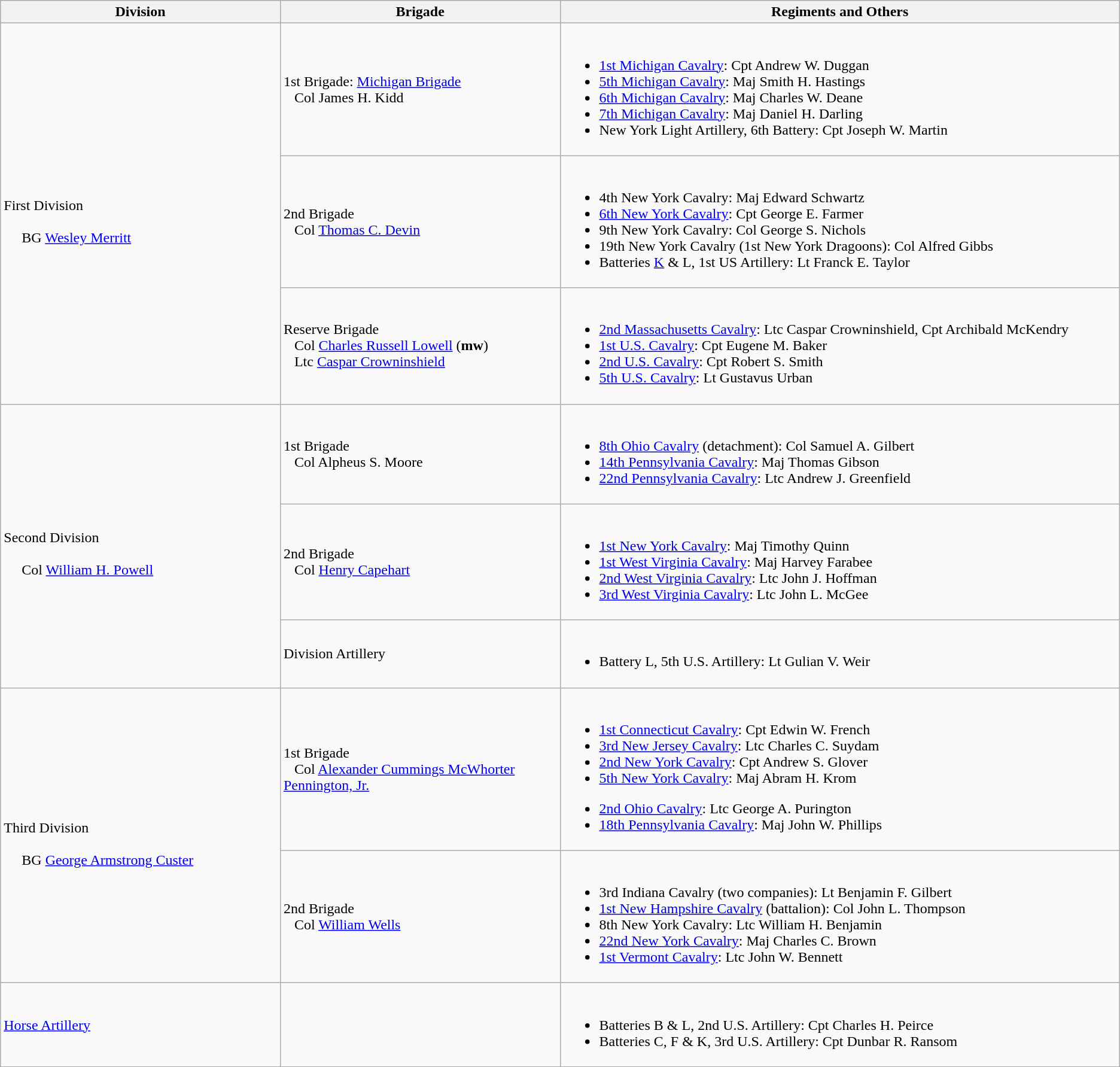<table class="wikitable">
<tr>
<th width=25%>Division</th>
<th width=25%>Brigade</th>
<th>Regiments and Others</th>
</tr>
<tr>
<td rowspan=3><br>First Division<br><br>    
BG <a href='#'>Wesley Merritt</a></td>
<td>1st Brigade: <a href='#'>Michigan Brigade</a><br>  
Col James H. Kidd</td>
<td><br><ul><li><a href='#'>1st Michigan Cavalry</a>: Cpt Andrew W. Duggan</li><li><a href='#'>5th Michigan Cavalry</a>: Maj Smith H. Hastings</li><li><a href='#'>6th Michigan Cavalry</a>: Maj Charles W. Deane</li><li><a href='#'>7th Michigan Cavalry</a>: Maj Daniel H. Darling</li><li>New York Light Artillery, 6th Battery: Cpt Joseph W. Martin</li></ul></td>
</tr>
<tr>
<td>2nd Brigade<br>  
Col <a href='#'>Thomas C. Devin</a></td>
<td><br><ul><li>4th New York Cavalry: Maj Edward Schwartz</li><li><a href='#'>6th New York Cavalry</a>: Cpt George E. Farmer</li><li>9th New York Cavalry: Col George S. Nichols</li><li>19th New York Cavalry (1st New York Dragoons): Col Alfred Gibbs</li><li>Batteries <a href='#'>K</a> & L, 1st US Artillery: Lt Franck E. Taylor</li></ul></td>
</tr>
<tr>
<td>Reserve Brigade<br>  
Col <a href='#'>Charles Russell Lowell</a> (<strong>mw</strong>)<br>
  
Ltc <a href='#'>Caspar Crowninshield</a></td>
<td><br><ul><li><a href='#'>2nd Massachusetts Cavalry</a>: Ltc Caspar Crowninshield, Cpt Archibald McKendry</li><li><a href='#'>1st U.S. Cavalry</a>: Cpt Eugene M. Baker</li><li><a href='#'>2nd U.S. Cavalry</a>: Cpt Robert S. Smith</li><li><a href='#'>5th U.S. Cavalry</a>: Lt Gustavus Urban</li></ul></td>
</tr>
<tr>
<td rowspan=3><br>Second Division<br><br>    
Col <a href='#'>William H. Powell</a></td>
<td>1st Brigade<br>  
Col Alpheus S. Moore</td>
<td><br><ul><li><a href='#'>8th Ohio Cavalry</a> (detachment): Col Samuel A. Gilbert</li><li><a href='#'>14th Pennsylvania Cavalry</a>: Maj Thomas Gibson</li><li><a href='#'>22nd Pennsylvania Cavalry</a>: Ltc Andrew J. Greenfield</li></ul></td>
</tr>
<tr>
<td>2nd Brigade<br>  
Col <a href='#'>Henry Capehart</a></td>
<td><br><ul><li><a href='#'>1st New York Cavalry</a>: Maj Timothy Quinn</li><li><a href='#'>1st West Virginia Cavalry</a>: Maj Harvey Farabee</li><li><a href='#'>2nd West Virginia Cavalry</a>: Ltc John J. Hoffman</li><li><a href='#'>3rd West Virginia Cavalry</a>: Ltc John L. McGee</li></ul></td>
</tr>
<tr>
<td>Division Artillery</td>
<td><br><ul><li>Battery L, 5th U.S. Artillery: Lt Gulian V. Weir</li></ul></td>
</tr>
<tr>
<td rowspan=2><br>Third Division<br><br>    
BG <a href='#'>George Armstrong Custer</a></td>
<td>1st Brigade<br>  
Col <a href='#'>Alexander Cummings McWhorter Pennington, Jr.</a></td>
<td><br><ul><li><a href='#'>1st Connecticut Cavalry</a>: Cpt Edwin W. French</li><li><a href='#'>3rd New Jersey Cavalry</a>: Ltc Charles C. Suydam</li><li><a href='#'>2nd New York Cavalry</a>: Cpt Andrew S. Glover</li><li><a href='#'>5th New York Cavalry</a>: Maj Abram H. Krom</li></ul><ul><li><a href='#'>2nd Ohio Cavalry</a>: Ltc George A. Purington</li><li><a href='#'>18th Pennsylvania Cavalry</a>: Maj John W. Phillips</li></ul></td>
</tr>
<tr>
<td>2nd Brigade<br>  
Col <a href='#'>William Wells</a></td>
<td><br><ul><li>3rd Indiana Cavalry (two companies): Lt Benjamin F. Gilbert</li><li><a href='#'>1st New Hampshire Cavalry</a> (battalion): Col John L. Thompson</li><li>8th New York Cavalry: Ltc William H. Benjamin</li><li><a href='#'>22nd New York Cavalry</a>: Maj Charles C. Brown</li><li><a href='#'>1st Vermont Cavalry</a>: Ltc John W. Bennett</li></ul></td>
</tr>
<tr>
<td><a href='#'>Horse Artillery</a></td>
<td></td>
<td><br><ul><li>Batteries B & L, 2nd U.S. Artillery: Cpt Charles H. Peirce</li><li>Batteries C, F & K, 3rd U.S. Artillery: Cpt Dunbar R. Ransom</li></ul></td>
</tr>
</table>
